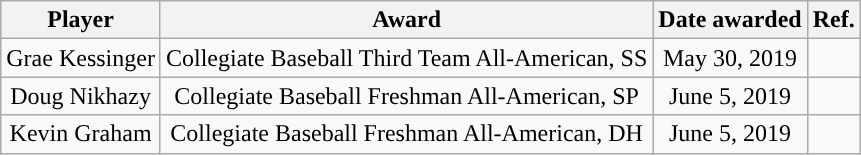<table class="wikitable sortable sortable" style="text-align: center">
<tr align=center>
<th>Player</th>
<th>Award</th>
<th>Date awarded</th>
<th>Ref.</th>
</tr>
<tr>
<td>Grae Kessinger</td>
<td rowspan="1">Collegiate Baseball Third Team All-American, SS</td>
<td rowspan="1">May 30, 2019</td>
<td rowspan="1"></td>
</tr>
<tr>
<td>Doug Nikhazy</td>
<td rowspan="1">Collegiate Baseball Freshman All-American, SP</td>
<td rowspan="1">June 5, 2019</td>
<td rowspan="1"></td>
</tr>
<tr>
<td>Kevin Graham</td>
<td rowspan="1">Collegiate Baseball Freshman All-American, DH</td>
<td rowspan="1">June 5, 2019</td>
<td rowspan="1"></td>
</tr>
</table>
